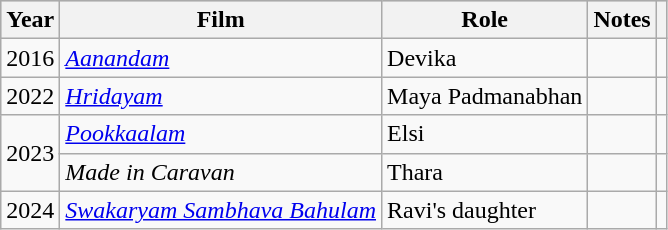<table class="wikitable sortable">
<tr style="background:#ccc; text-align:center;">
<th>Year</th>
<th>Film</th>
<th>Role</th>
<th class="unsortable">Notes</th>
<th></th>
</tr>
<tr>
<td>2016</td>
<td><em><a href='#'>Aanandam</a></em></td>
<td>Devika</td>
<td></td>
<td></td>
</tr>
<tr>
<td>2022</td>
<td><em><a href='#'>Hridayam</a></em></td>
<td>Maya Padmanabhan</td>
<td></td>
<td></td>
</tr>
<tr>
<td rowspan=2>2023</td>
<td><em><a href='#'>Pookkaalam</a></em></td>
<td>Elsi</td>
<td></td>
<td></td>
</tr>
<tr>
<td><em>Made in Caravan</em></td>
<td>Thara</td>
<td></td>
<td></td>
</tr>
<tr>
<td>2024</td>
<td><em><a href='#'>Swakaryam Sambhava Bahulam</a></em></td>
<td>Ravi's daughter</td>
<td></td>
<td></td>
</tr>
</table>
